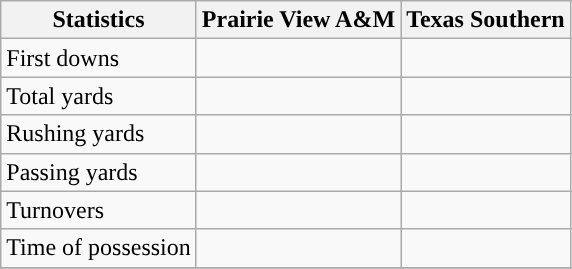<table class="wikitable">
<tr>
<th>Statistics</th>
<th>Prairie View A&M</th>
<th>Texas Southern</th>
</tr>
<tr>
<td>First downs</td>
<td> </td>
<td> </td>
</tr>
<tr>
<td>Total yards</td>
<td> </td>
<td> </td>
</tr>
<tr>
<td>Rushing yards</td>
<td> </td>
<td> </td>
</tr>
<tr>
<td>Passing yards</td>
<td> </td>
<td> </td>
</tr>
<tr>
<td>Turnovers</td>
<td> </td>
<td> </td>
</tr>
<tr>
<td>Time of possession</td>
<td> </td>
<td> </td>
</tr>
<tr>
</tr>
</table>
